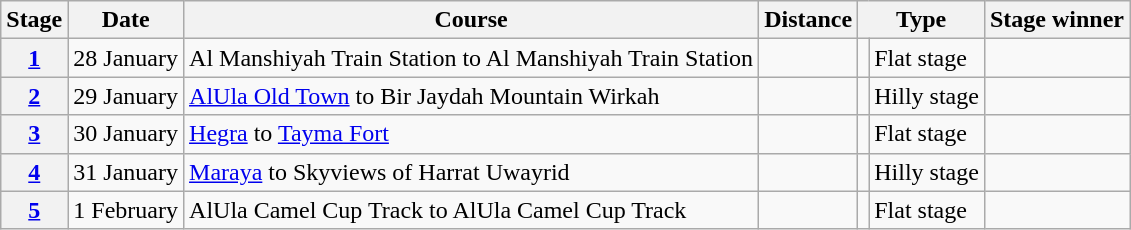<table class="wikitable">
<tr>
<th scope="col">Stage</th>
<th scope="col">Date</th>
<th scope="col">Course</th>
<th scope="col">Distance</th>
<th scope="col" colspan="2">Type</th>
<th scope="col">Stage winner</th>
</tr>
<tr>
<th scope="row"><a href='#'>1</a></th>
<td style="text-align:center;">28 January</td>
<td>Al Manshiyah Train Station to Al Manshiyah Train Station</td>
<td style="text-align:center;"></td>
<td></td>
<td>Flat stage</td>
<td></td>
</tr>
<tr>
<th scope="row"><a href='#'>2</a></th>
<td style="text-align:center;">29 January</td>
<td><a href='#'>AlUla Old Town</a> to Bir Jaydah Mountain Wirkah</td>
<td style="text-align:center;"></td>
<td></td>
<td>Hilly stage</td>
<td></td>
</tr>
<tr>
<th scope="row"><a href='#'>3</a></th>
<td style="text-align:center;">30 January</td>
<td><a href='#'>Hegra</a> to <a href='#'>Tayma Fort</a></td>
<td style="text-align:center;"></td>
<td></td>
<td>Flat stage</td>
<td></td>
</tr>
<tr>
<th scope="row"><a href='#'>4</a></th>
<td style="text-align:center;">31 January</td>
<td><a href='#'>Maraya</a> to Skyviews of Harrat Uwayrid</td>
<td style="text-align:center;"></td>
<td></td>
<td>Hilly stage</td>
<td></td>
</tr>
<tr>
<th scope="row"><a href='#'>5</a></th>
<td style="text-align:center;">1 February</td>
<td>AlUla Camel Cup Track to AlUla Camel Cup Track</td>
<td style="text-align:center;"></td>
<td></td>
<td>Flat stage</td>
<td></td>
</tr>
</table>
